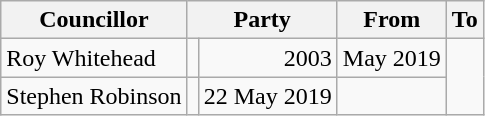<table class=wikitable>
<tr>
<th>Councillor</th>
<th colspan=2>Party</th>
<th>From</th>
<th>To</th>
</tr>
<tr>
<td>Roy Whitehead</td>
<td></td>
<td align=right>2003</td>
<td align=right>May 2019</td>
</tr>
<tr>
<td>Stephen Robinson</td>
<td></td>
<td align=right>22 May 2019</td>
<td></td>
</tr>
</table>
